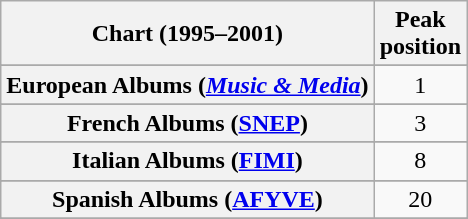<table class="wikitable sortable plainrowheaders" style="text-align:center">
<tr>
<th scope="col">Chart (1995–2001)</th>
<th scope="col">Peak<br> position</th>
</tr>
<tr>
</tr>
<tr>
</tr>
<tr>
</tr>
<tr>
</tr>
<tr>
</tr>
<tr>
</tr>
<tr>
<th scope="row">European Albums (<em><a href='#'>Music & Media</a></em>)</th>
<td>1</td>
</tr>
<tr>
</tr>
<tr>
<th scope="row">French Albums (<a href='#'>SNEP</a>)</th>
<td style="text-align:center;">3</td>
</tr>
<tr>
</tr>
<tr>
</tr>
<tr>
<th scope="row">Italian Albums (<a href='#'>FIMI</a>)</th>
<td>8</td>
</tr>
<tr>
</tr>
<tr>
</tr>
<tr>
</tr>
<tr>
<th scope="row">Spanish Albums (<a href='#'>AFYVE</a>)</th>
<td>20</td>
</tr>
<tr>
</tr>
<tr>
</tr>
<tr>
</tr>
<tr>
</tr>
<tr>
</tr>
</table>
